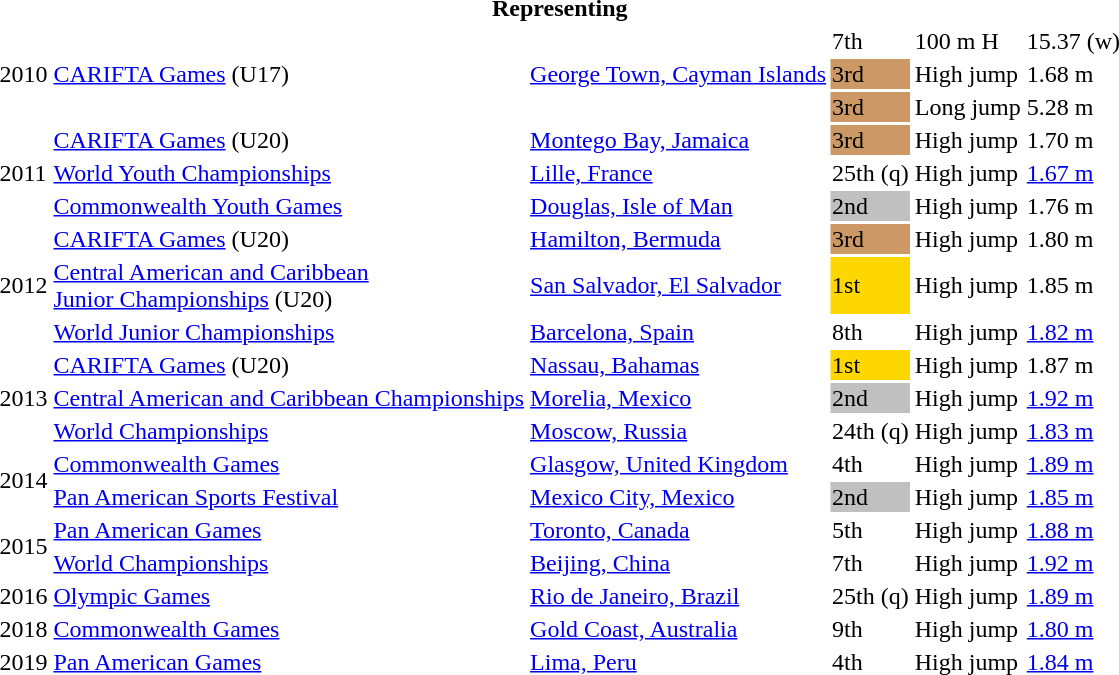<table>
<tr>
<th colspan="6">Representing </th>
</tr>
<tr>
<td rowspan=3>2010</td>
<td rowspan=3><a href='#'>CARIFTA Games</a> (U17)</td>
<td rowspan=3><a href='#'>George Town, Cayman Islands</a></td>
<td>7th</td>
<td>100 m H</td>
<td>15.37 (w)</td>
</tr>
<tr>
<td bgcolor=cc9966>3rd</td>
<td>High jump</td>
<td>1.68 m</td>
</tr>
<tr>
<td bgcolor=cc9966>3rd</td>
<td>Long jump</td>
<td>5.28 m</td>
</tr>
<tr>
<td rowspan=3>2011</td>
<td><a href='#'>CARIFTA Games</a> (U20)</td>
<td><a href='#'>Montego Bay, Jamaica</a></td>
<td bgcolor=cc9966>3rd</td>
<td>High jump</td>
<td>1.70 m</td>
</tr>
<tr>
<td><a href='#'>World Youth Championships</a></td>
<td><a href='#'>Lille, France</a></td>
<td>25th (q)</td>
<td>High jump</td>
<td><a href='#'>1.67 m</a></td>
</tr>
<tr>
<td><a href='#'>Commonwealth Youth Games</a></td>
<td><a href='#'>Douglas, Isle of Man</a></td>
<td bgcolor=silver>2nd</td>
<td>High jump</td>
<td>1.76 m</td>
</tr>
<tr>
<td rowspan=3>2012</td>
<td><a href='#'>CARIFTA Games</a> (U20)</td>
<td><a href='#'>Hamilton, Bermuda</a></td>
<td bgcolor=cc9966>3rd</td>
<td>High jump</td>
<td>1.80 m</td>
</tr>
<tr>
<td><a href='#'>Central American and Caribbean<br>Junior Championships</a> (U20)</td>
<td><a href='#'>San Salvador, El Salvador</a></td>
<td bgcolor=gold>1st</td>
<td>High jump</td>
<td>1.85 m</td>
</tr>
<tr>
<td><a href='#'>World Junior Championships</a></td>
<td><a href='#'>Barcelona, Spain</a></td>
<td>8th</td>
<td>High jump</td>
<td><a href='#'>1.82 m</a></td>
</tr>
<tr>
<td rowspan=3>2013</td>
<td><a href='#'>CARIFTA Games</a> (U20)</td>
<td><a href='#'>Nassau, Bahamas</a></td>
<td bgcolor=gold>1st</td>
<td>High jump</td>
<td>1.87 m</td>
</tr>
<tr>
<td><a href='#'>Central American and Caribbean Championships</a></td>
<td><a href='#'>Morelia, Mexico</a></td>
<td bgcolor=silver>2nd</td>
<td>High jump</td>
<td><a href='#'>1.92 m</a></td>
</tr>
<tr>
<td><a href='#'>World Championships</a></td>
<td><a href='#'>Moscow, Russia</a></td>
<td>24th (q)</td>
<td>High jump</td>
<td><a href='#'>1.83 m</a></td>
</tr>
<tr>
<td rowspan=2>2014</td>
<td><a href='#'>Commonwealth Games</a></td>
<td><a href='#'>Glasgow, United Kingdom</a></td>
<td>4th</td>
<td>High jump</td>
<td><a href='#'>1.89 m</a></td>
</tr>
<tr>
<td><a href='#'>Pan American Sports Festival</a></td>
<td><a href='#'>Mexico City, Mexico</a></td>
<td bgcolor=silver>2nd</td>
<td>High jump</td>
<td><a href='#'>1.85 m</a></td>
</tr>
<tr>
<td rowspan=2>2015</td>
<td><a href='#'>Pan American Games</a></td>
<td><a href='#'>Toronto, Canada</a></td>
<td>5th</td>
<td>High jump</td>
<td><a href='#'>1.88 m</a></td>
</tr>
<tr>
<td><a href='#'>World Championships</a></td>
<td><a href='#'>Beijing, China</a></td>
<td>7th</td>
<td>High jump</td>
<td><a href='#'>1.92 m</a></td>
</tr>
<tr>
<td>2016</td>
<td><a href='#'>Olympic Games</a></td>
<td><a href='#'>Rio de Janeiro, Brazil</a></td>
<td>25th (q)</td>
<td>High jump</td>
<td><a href='#'>1.89 m</a></td>
</tr>
<tr>
<td>2018</td>
<td><a href='#'>Commonwealth Games</a></td>
<td><a href='#'>Gold Coast, Australia</a></td>
<td>9th</td>
<td>High jump</td>
<td><a href='#'>1.80 m</a></td>
</tr>
<tr>
<td>2019</td>
<td><a href='#'>Pan American Games</a></td>
<td><a href='#'>Lima, Peru</a></td>
<td>4th</td>
<td>High jump</td>
<td><a href='#'>1.84 m</a></td>
</tr>
</table>
